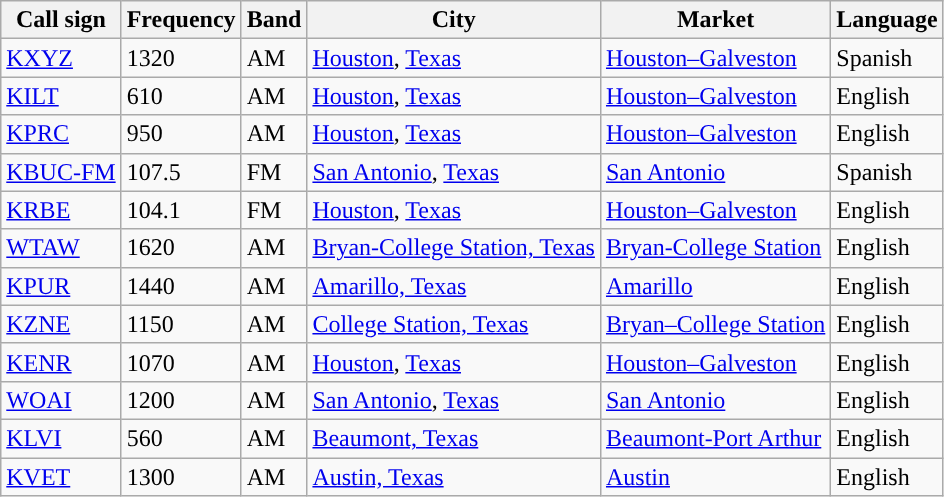<table class="wikitable sortable" border="1">
<tr>
<th>Call sign</th>
<th>Frequency</th>
<th>Band</th>
<th>City</th>
<th>Market</th>
<th>Language</th>
</tr>
<tr>
<td><a href='#'>KXYZ</a></td>
<td data-sort-value=001320>1320</td>
<td>AM</td>
<td><a href='#'>Houston</a>, <a href='#'>Texas</a></td>
<td><a href='#'>Houston–Galveston</a></td>
<td>Spanish</td>
</tr>
<tr>
<td><a href='#'>KILT</a></td>
<td data-sort-value=000610>610</td>
<td>AM</td>
<td><a href='#'>Houston</a>, <a href='#'>Texas</a></td>
<td><a href='#'>Houston–Galveston</a></td>
<td>English</td>
</tr>
<tr>
<td><a href='#'>KPRC</a></td>
<td data-sort-value=000950>950</td>
<td>AM</td>
<td><a href='#'>Houston</a>, <a href='#'>Texas</a></td>
<td><a href='#'>Houston–Galveston</a></td>
<td>English</td>
</tr>
<tr>
<td><a href='#'>KBUC-FM</a></td>
<td data-sort-value=107500>107.5</td>
<td>FM</td>
<td><a href='#'>San Antonio</a>, <a href='#'>Texas</a></td>
<td><a href='#'>San Antonio</a></td>
<td>Spanish</td>
</tr>
<tr>
<td><a href='#'>KRBE</a></td>
<td data-sort-value=104100>104.1</td>
<td>FM</td>
<td><a href='#'>Houston</a>, <a href='#'>Texas</a></td>
<td><a href='#'>Houston–Galveston</a></td>
<td>English</td>
</tr>
<tr>
<td><a href='#'>WTAW</a></td>
<td data-sort-value=001620>1620</td>
<td>AM</td>
<td><a href='#'>Bryan-College Station, Texas</a></td>
<td><a href='#'>Bryan-College Station</a></td>
<td>English</td>
</tr>
<tr>
<td><a href='#'>KPUR</a></td>
<td data-sort-value=001440>1440</td>
<td>AM</td>
<td><a href='#'>Amarillo, Texas</a></td>
<td><a href='#'>Amarillo</a></td>
<td>English</td>
</tr>
<tr>
<td><a href='#'>KZNE</a></td>
<td data-sort-value=001150>1150</td>
<td>AM</td>
<td><a href='#'>College Station, Texas</a></td>
<td><a href='#'>Bryan–College Station</a></td>
<td>English</td>
</tr>
<tr>
<td><a href='#'>KENR</a></td>
<td data-sort-value=001070>1070</td>
<td>AM</td>
<td><a href='#'>Houston</a>, <a href='#'>Texas</a></td>
<td><a href='#'>Houston–Galveston</a></td>
<td>English</td>
</tr>
<tr>
<td><a href='#'>WOAI</a></td>
<td data-sort-value=001200>1200</td>
<td>AM</td>
<td><a href='#'>San Antonio</a>, <a href='#'>Texas</a></td>
<td><a href='#'>San Antonio</a></td>
<td>English</td>
</tr>
<tr>
<td><a href='#'>KLVI</a></td>
<td data-sort-value=000560>560</td>
<td>AM</td>
<td><a href='#'>Beaumont, Texas</a></td>
<td><a href='#'>Beaumont-Port Arthur</a></td>
<td>English</td>
</tr>
<tr>
<td><a href='#'>KVET</a></td>
<td data-sort-value=001300>1300</td>
<td>AM</td>
<td><a href='#'>Austin, Texas</a></td>
<td><a href='#'>Austin</a></td>
<td>English</td>
</tr>
</table>
